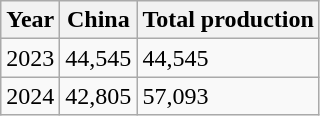<table class="wikitable">
<tr>
<th>Year</th>
<th>China</th>
<th>Total production</th>
</tr>
<tr>
<td>2023</td>
<td>44,545</td>
<td>44,545</td>
</tr>
<tr>
<td>2024</td>
<td>42,805</td>
<td>57,093</td>
</tr>
</table>
